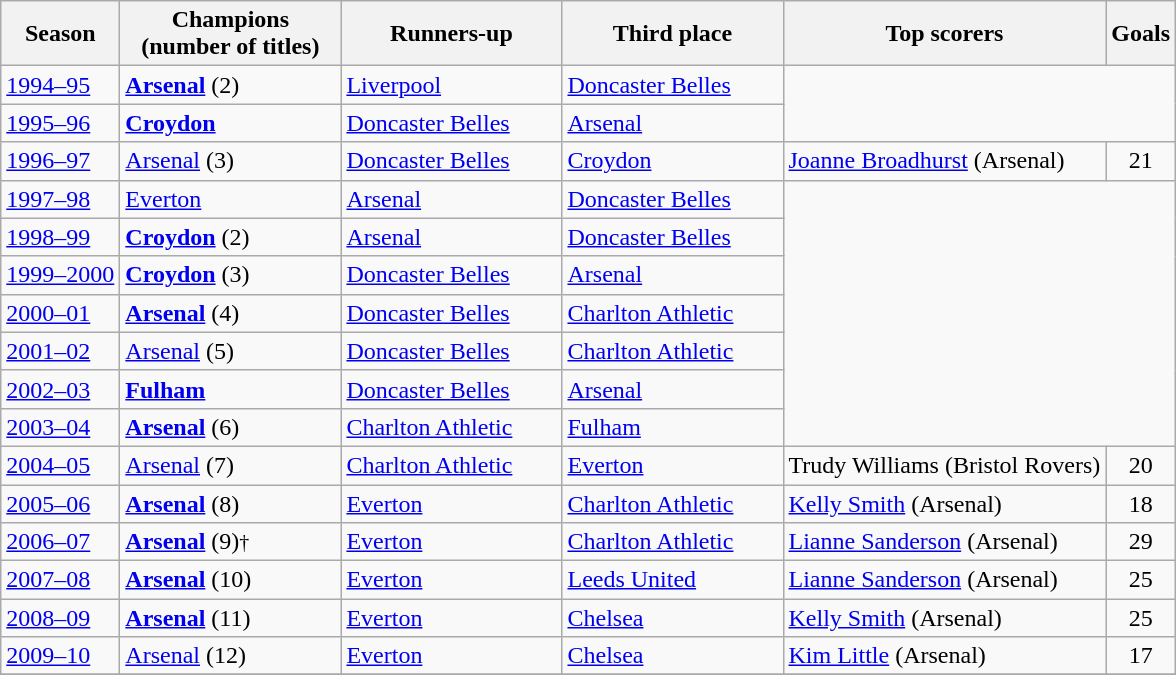<table class="wikitable sortable">
<tr>
<th>Season</th>
<th style="width: 140px;">Champions<br>(number of titles)</th>
<th style="width: 140px;">Runners-up</th>
<th style="width: 140px;">Third place</th>
<th>Top scorers</th>
<th>Goals</th>
</tr>
<tr>
<td><a href='#'>1994–95</a></td>
<td><strong><a href='#'>Arsenal</a></strong> (2)</td>
<td><a href='#'>Liverpool</a></td>
<td><a href='#'>Doncaster Belles</a></td>
</tr>
<tr>
<td><a href='#'>1995–96</a></td>
<td><strong><a href='#'>Croydon</a></strong></td>
<td><a href='#'>Doncaster Belles</a></td>
<td><a href='#'>Arsenal</a></td>
</tr>
<tr>
<td><a href='#'>1996–97</a></td>
<td><a href='#'>Arsenal</a> (3)</td>
<td><a href='#'>Doncaster Belles</a></td>
<td><a href='#'>Croydon</a></td>
<td> <a href='#'>Joanne Broadhurst</a> (Arsenal)</td>
<td style="text-align:center">21</td>
</tr>
<tr>
<td><a href='#'>1997–98</a></td>
<td><a href='#'>Everton</a></td>
<td><a href='#'>Arsenal</a></td>
<td><a href='#'>Doncaster Belles</a></td>
</tr>
<tr>
<td><a href='#'>1998–99</a></td>
<td><strong><a href='#'>Croydon</a></strong> (2)</td>
<td><a href='#'>Arsenal</a></td>
<td><a href='#'>Doncaster Belles</a></td>
</tr>
<tr>
<td><a href='#'>1999–2000</a></td>
<td><strong><a href='#'>Croydon</a></strong> (3)</td>
<td><a href='#'>Doncaster Belles</a></td>
<td><a href='#'>Arsenal</a></td>
</tr>
<tr>
<td><a href='#'>2000–01</a></td>
<td><strong><a href='#'>Arsenal</a></strong> (4)</td>
<td><a href='#'>Doncaster Belles</a></td>
<td><a href='#'>Charlton Athletic</a></td>
</tr>
<tr>
<td><a href='#'>2001–02</a></td>
<td><a href='#'>Arsenal</a> (5)</td>
<td><a href='#'>Doncaster Belles</a></td>
<td><a href='#'>Charlton Athletic</a></td>
</tr>
<tr>
<td><a href='#'>2002–03</a></td>
<td><strong><a href='#'>Fulham</a></strong></td>
<td><a href='#'>Doncaster Belles</a></td>
<td><a href='#'>Arsenal</a></td>
</tr>
<tr>
<td><a href='#'>2003–04</a></td>
<td><strong><a href='#'>Arsenal</a></strong> (6)</td>
<td><a href='#'>Charlton Athletic</a></td>
<td><a href='#'>Fulham</a></td>
</tr>
<tr>
<td><a href='#'>2004–05</a></td>
<td><a href='#'>Arsenal</a> (7)</td>
<td><a href='#'>Charlton Athletic</a></td>
<td><a href='#'>Everton</a></td>
<td> Trudy Williams (Bristol Rovers)</td>
<td style="text-align:center">20</td>
</tr>
<tr>
<td><a href='#'>2005–06</a></td>
<td><strong><a href='#'>Arsenal</a></strong> (8)</td>
<td><a href='#'>Everton</a></td>
<td><a href='#'>Charlton Athletic</a></td>
<td> <a href='#'>Kelly Smith</a> (Arsenal)</td>
<td style="text-align:center">18</td>
</tr>
<tr>
<td><a href='#'>2006–07</a></td>
<td><strong><a href='#'>Arsenal</a></strong> (9)<small>†</small></td>
<td><a href='#'>Everton</a></td>
<td><a href='#'>Charlton Athletic</a></td>
<td> <a href='#'>Lianne Sanderson</a> (Arsenal)</td>
<td style="text-align:center">29</td>
</tr>
<tr>
<td><a href='#'>2007–08</a></td>
<td><strong><a href='#'>Arsenal</a></strong> (10)</td>
<td><a href='#'>Everton</a></td>
<td><a href='#'>Leeds United</a></td>
<td> <a href='#'>Lianne Sanderson</a> (Arsenal)</td>
<td style="text-align:center">25</td>
</tr>
<tr>
<td><a href='#'>2008–09</a></td>
<td><strong><a href='#'>Arsenal</a></strong> (11)</td>
<td><a href='#'>Everton</a></td>
<td><a href='#'>Chelsea</a></td>
<td> <a href='#'>Kelly Smith</a> (Arsenal)</td>
<td style="text-align:center">25</td>
</tr>
<tr>
<td><a href='#'>2009–10</a></td>
<td><a href='#'>Arsenal</a> (12)</td>
<td><a href='#'>Everton</a></td>
<td><a href='#'>Chelsea</a></td>
<td> <a href='#'>Kim Little</a> (Arsenal)</td>
<td style="text-align:center">17</td>
</tr>
<tr>
</tr>
</table>
